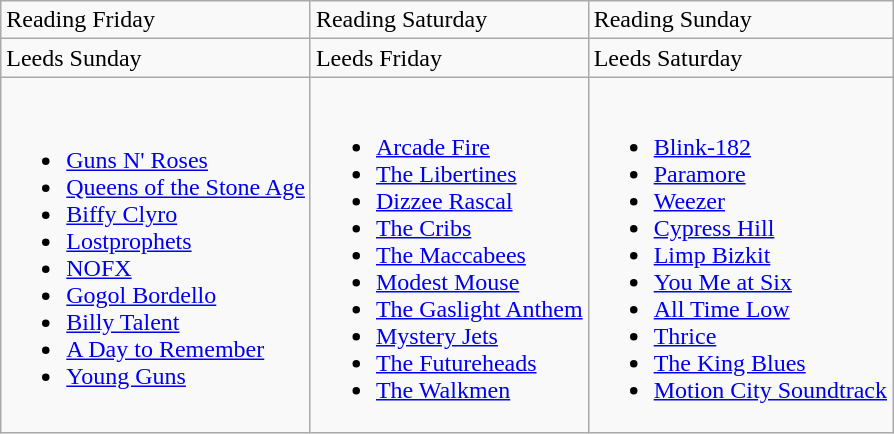<table class="wikitable">
<tr>
<td>Reading Friday</td>
<td>Reading Saturday</td>
<td>Reading Sunday</td>
</tr>
<tr>
<td>Leeds Sunday</td>
<td>Leeds Friday</td>
<td>Leeds Saturday</td>
</tr>
<tr>
<td><br><ul><li><a href='#'>Guns N' Roses</a></li><li><a href='#'>Queens of the Stone Age</a></li><li><a href='#'>Biffy Clyro</a></li><li><a href='#'>Lostprophets</a></li><li><a href='#'>NOFX</a></li><li><a href='#'>Gogol Bordello</a></li><li><a href='#'>Billy Talent</a></li><li><a href='#'>A Day to Remember</a></li><li><a href='#'>Young Guns</a></li></ul></td>
<td><br><ul><li><a href='#'>Arcade Fire</a></li><li><a href='#'>The Libertines</a></li><li><a href='#'>Dizzee Rascal</a></li><li><a href='#'>The Cribs</a></li><li><a href='#'>The Maccabees</a></li><li><a href='#'>Modest Mouse</a></li><li><a href='#'>The Gaslight Anthem</a></li><li><a href='#'>Mystery Jets</a></li><li><a href='#'>The Futureheads</a></li><li><a href='#'>The Walkmen</a></li></ul></td>
<td><br><ul><li><a href='#'>Blink-182</a></li><li><a href='#'>Paramore</a></li><li><a href='#'>Weezer</a></li><li><a href='#'>Cypress Hill</a></li><li><a href='#'>Limp Bizkit</a></li><li><a href='#'>You Me at Six</a></li><li><a href='#'>All Time Low</a></li><li><a href='#'>Thrice</a></li><li><a href='#'>The King Blues</a></li><li><a href='#'>Motion City Soundtrack</a></li></ul></td>
</tr>
</table>
